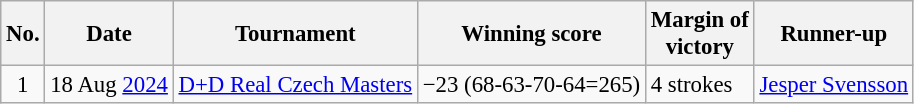<table class="wikitable" style="font-size:95%;">
<tr>
<th>No.</th>
<th>Date</th>
<th>Tournament</th>
<th>Winning score</th>
<th>Margin of<br>victory</th>
<th>Runner-up</th>
</tr>
<tr>
<td align=center>1</td>
<td align=right>18 Aug <a href='#'>2024</a></td>
<td><a href='#'>D+D Real Czech Masters</a></td>
<td>−23 (68-63-70-64=265)</td>
<td>4 strokes</td>
<td> <a href='#'>Jesper Svensson</a></td>
</tr>
</table>
